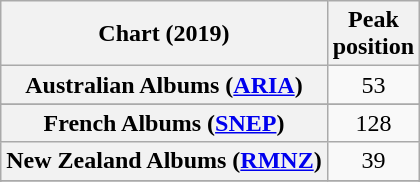<table class="wikitable sortable plainrowheaders" style="text-align:center">
<tr>
<th scope="col">Chart (2019)</th>
<th scope="col">Peak<br>position</th>
</tr>
<tr>
<th scope="row">Australian Albums (<a href='#'>ARIA</a>)</th>
<td>53</td>
</tr>
<tr>
</tr>
<tr>
</tr>
<tr>
</tr>
<tr>
</tr>
<tr>
<th scope="row">French Albums (<a href='#'>SNEP</a>)</th>
<td>128</td>
</tr>
<tr>
<th scope="row">New Zealand Albums (<a href='#'>RMNZ</a>)</th>
<td>39</td>
</tr>
<tr>
</tr>
<tr>
</tr>
<tr>
</tr>
<tr>
</tr>
</table>
